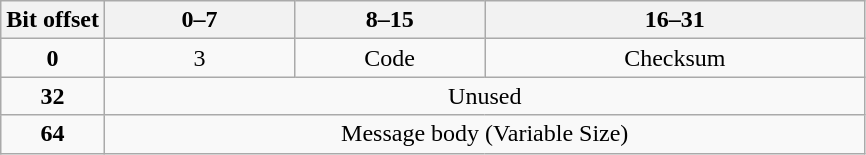<table class="wikitable" style="text-align:center">
<tr>
<th>Bit offset</th>
<th colspan="8" width="22%">0–7</th>
<th colspan="8" width="22%">8–15</th>
<th colspan="16" width="44%">16–31</th>
</tr>
<tr>
<td><strong>0</strong></td>
<td colspan="8">3</td>
<td colspan="8">Code</td>
<td colspan="16">Checksum</td>
</tr>
<tr>
<td><strong>32</strong></td>
<td colspan="32">Unused</td>
</tr>
<tr>
<td><strong>64</strong></td>
<td colspan="32">Message body (Variable Size)</td>
</tr>
</table>
